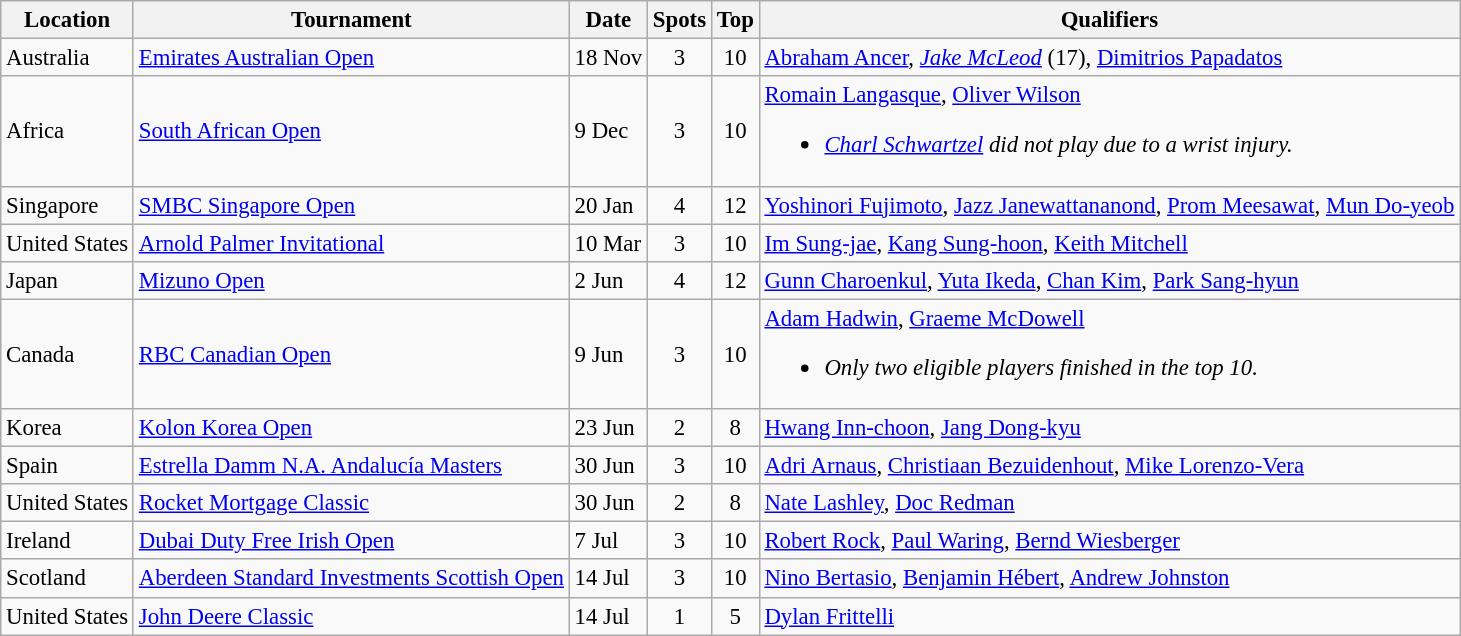<table class=wikitable style=font-size:95%>
<tr>
<th>Location</th>
<th>Tournament</th>
<th>Date</th>
<th align=center>Spots</th>
<th align=center>Top</th>
<th>Qualifiers</th>
</tr>
<tr>
<td>Australia</td>
<td><a href='#'>Emirates Australian Open</a></td>
<td>18 Nov</td>
<td align=center>3</td>
<td align=center>10</td>
<td><a href='#'>Abraham Ancer</a>, <em><a href='#'>Jake McLeod</a></em> (17), <a href='#'>Dimitrios Papadatos</a></td>
</tr>
<tr>
<td>Africa</td>
<td><a href='#'>South African Open</a></td>
<td>9 Dec</td>
<td align=center>3</td>
<td align=center>10</td>
<td><a href='#'>Romain Langasque</a>, <a href='#'>Oliver Wilson</a><br><ul><li><em><a href='#'>Charl Schwartzel</a> did not play due to a wrist injury.</em></li></ul></td>
</tr>
<tr>
<td>Singapore</td>
<td><a href='#'>SMBC Singapore Open</a></td>
<td>20 Jan</td>
<td align=center>4</td>
<td align=center>12</td>
<td><a href='#'>Yoshinori Fujimoto</a>, <a href='#'>Jazz Janewattananond</a>, <a href='#'>Prom Meesawat</a>, <a href='#'>Mun Do-yeob</a></td>
</tr>
<tr>
<td>United States</td>
<td><a href='#'>Arnold Palmer Invitational</a></td>
<td>10 Mar</td>
<td align=center>3</td>
<td align=center>10</td>
<td><a href='#'>Im Sung-jae</a>, <a href='#'>Kang Sung-hoon</a>, <a href='#'>Keith Mitchell</a></td>
</tr>
<tr>
<td>Japan</td>
<td><a href='#'>Mizuno Open</a></td>
<td>2 Jun</td>
<td align=center>4</td>
<td align=center>12</td>
<td><a href='#'>Gunn Charoenkul</a>, <a href='#'>Yuta Ikeda</a>, <a href='#'>Chan Kim</a>, <a href='#'>Park Sang-hyun</a></td>
</tr>
<tr>
<td>Canada</td>
<td><a href='#'>RBC Canadian Open</a></td>
<td>9 Jun</td>
<td align=center>3</td>
<td align=center>10</td>
<td><a href='#'>Adam Hadwin</a>, <a href='#'>Graeme McDowell</a><br><ul><li><em>Only two eligible players finished in the top 10.</em></li></ul></td>
</tr>
<tr>
<td>Korea</td>
<td><a href='#'>Kolon Korea Open</a></td>
<td>23 Jun</td>
<td align=center>2</td>
<td align=center>8</td>
<td><a href='#'>Hwang Inn-choon</a>, <a href='#'>Jang Dong-kyu</a></td>
</tr>
<tr>
<td>Spain</td>
<td><a href='#'>Estrella Damm N.A. Andalucía Masters</a></td>
<td>30 Jun</td>
<td align=center>3</td>
<td align=center>10</td>
<td><a href='#'>Adri Arnaus</a>, <a href='#'>Christiaan Bezuidenhout</a>, <a href='#'>Mike Lorenzo-Vera</a></td>
</tr>
<tr>
<td>United States</td>
<td><a href='#'>Rocket Mortgage Classic</a></td>
<td>30 Jun</td>
<td align=center>2</td>
<td align=center>8</td>
<td><a href='#'>Nate Lashley</a>, <a href='#'>Doc Redman</a></td>
</tr>
<tr>
<td>Ireland</td>
<td><a href='#'>Dubai Duty Free Irish Open</a></td>
<td>7 Jul</td>
<td align=center>3</td>
<td align=center>10</td>
<td><a href='#'>Robert Rock</a>, <a href='#'>Paul Waring</a>, <a href='#'>Bernd Wiesberger</a></td>
</tr>
<tr>
<td>Scotland</td>
<td><a href='#'>Aberdeen Standard Investments Scottish Open</a></td>
<td>14 Jul</td>
<td align=center>3</td>
<td align=center>10</td>
<td><a href='#'>Nino Bertasio</a>, <a href='#'>Benjamin Hébert</a>, <a href='#'>Andrew Johnston</a></td>
</tr>
<tr>
<td>United States</td>
<td><a href='#'>John Deere Classic</a></td>
<td>14 Jul</td>
<td align=center>1</td>
<td align=center>5</td>
<td><a href='#'>Dylan Frittelli</a></td>
</tr>
</table>
